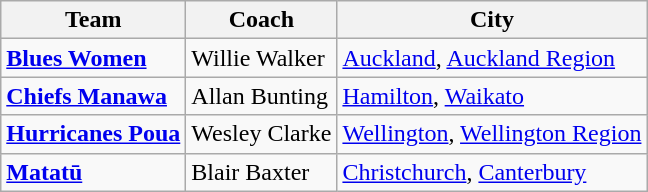<table class="wikitable" style="text-align: left;">
<tr>
<th>Team</th>
<th>Coach</th>
<th>City</th>
</tr>
<tr>
<td><strong><a href='#'>Blues Women</a></strong></td>
<td>Willie Walker</td>
<td><a href='#'>Auckland</a>, <a href='#'>Auckland Region</a></td>
</tr>
<tr>
<td><strong><a href='#'>Chiefs Manawa</a></strong></td>
<td>Allan Bunting</td>
<td><a href='#'>Hamilton</a>, <a href='#'>Waikato</a></td>
</tr>
<tr>
<td><strong><a href='#'>Hurricanes Poua</a></strong></td>
<td>Wesley Clarke</td>
<td><a href='#'>Wellington</a>, <a href='#'>Wellington Region</a></td>
</tr>
<tr>
<td><strong><a href='#'>Matatū</a></strong></td>
<td>Blair Baxter</td>
<td><a href='#'>Christchurch</a>, <a href='#'>Canterbury</a></td>
</tr>
</table>
